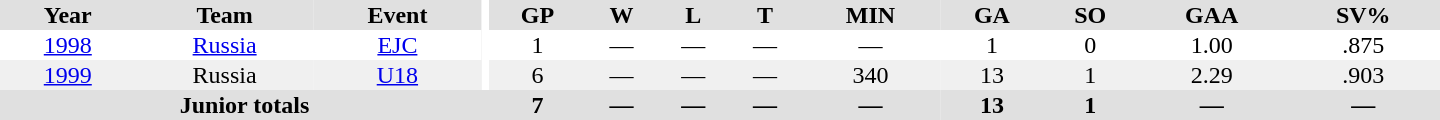<table border="0" cellpadding="1" cellspacing="0" ID="Table3" style="text-align:center; width:60em">
<tr ALIGN="center" bgcolor="#e0e0e0">
<th>Year</th>
<th>Team</th>
<th>Event</th>
<th rowspan="99" bgcolor="#ffffff"></th>
<th>GP</th>
<th>W</th>
<th>L</th>
<th>T</th>
<th>MIN</th>
<th>GA</th>
<th>SO</th>
<th>GAA</th>
<th>SV%</th>
</tr>
<tr>
<td><a href='#'>1998</a></td>
<td><a href='#'>Russia</a></td>
<td><a href='#'>EJC</a></td>
<td>1</td>
<td>—</td>
<td>—</td>
<td>—</td>
<td>—</td>
<td>1</td>
<td>0</td>
<td>1.00</td>
<td>.875</td>
</tr>
<tr bgcolor="#f0f0f0">
<td><a href='#'>1999</a></td>
<td>Russia</td>
<td><a href='#'>U18</a></td>
<td>6</td>
<td>—</td>
<td>—</td>
<td>—</td>
<td>340</td>
<td>13</td>
<td>1</td>
<td>2.29</td>
<td>.903</td>
</tr>
<tr bgcolor="#e0e0e0">
<th colspan=4>Junior totals</th>
<th>7</th>
<th>—</th>
<th>—</th>
<th>—</th>
<th>—</th>
<th>13</th>
<th>1</th>
<th>—</th>
<th>—</th>
</tr>
</table>
